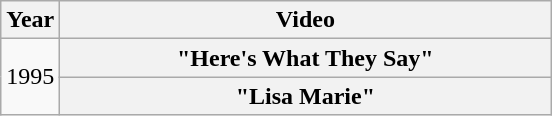<table class="wikitable plainrowheaders">
<tr>
<th>Year</th>
<th style="width:20em;">Video</th>
</tr>
<tr>
<td rowspan="2">1995</td>
<th scope="row">"Here's What They Say"</th>
</tr>
<tr>
<th scope="row">"Lisa Marie"</th>
</tr>
</table>
